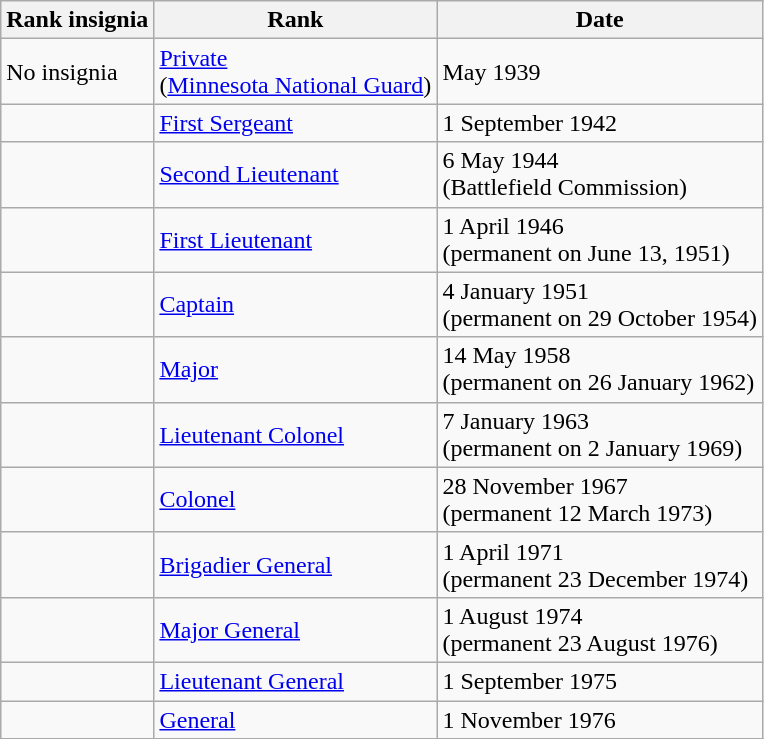<table class="wikitable">
<tr>
<th>Rank insignia</th>
<th>Rank</th>
<th>Date</th>
</tr>
<tr>
<td>No insignia</td>
<td><a href='#'>Private</a><br>(<a href='#'>Minnesota National Guard</a>)</td>
<td>May 1939</td>
</tr>
<tr>
<td></td>
<td><a href='#'>First Sergeant</a></td>
<td>1 September 1942</td>
</tr>
<tr>
<td></td>
<td><a href='#'>Second Lieutenant</a></td>
<td>6 May 1944<br>(Battlefield Commission)</td>
</tr>
<tr>
<td></td>
<td><a href='#'>First Lieutenant</a></td>
<td>1 April 1946<br>(permanent on June 13, 1951)</td>
</tr>
<tr>
<td></td>
<td><a href='#'>Captain</a></td>
<td>4 January 1951<br>(permanent on 29 October 1954)</td>
</tr>
<tr>
<td></td>
<td><a href='#'>Major</a></td>
<td>14 May 1958<br>(permanent on 26 January 1962)</td>
</tr>
<tr>
<td></td>
<td><a href='#'>Lieutenant Colonel</a></td>
<td>7 January 1963<br>(permanent on 2 January 1969)</td>
</tr>
<tr>
<td></td>
<td><a href='#'>Colonel</a></td>
<td>28 November 1967<br>(permanent 12 March 1973)</td>
</tr>
<tr>
<td></td>
<td><a href='#'>Brigadier General</a></td>
<td>1 April 1971<br>(permanent 23 December 1974)</td>
</tr>
<tr>
<td></td>
<td><a href='#'>Major General</a></td>
<td>1 August 1974<br>(permanent 23 August 1976)</td>
</tr>
<tr>
<td></td>
<td><a href='#'>Lieutenant General</a></td>
<td>1 September 1975</td>
</tr>
<tr>
<td></td>
<td><a href='#'>General</a></td>
<td>1 November 1976</td>
</tr>
</table>
